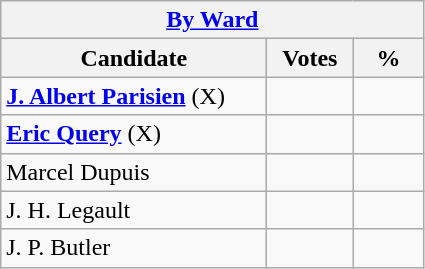<table class="wikitable">
<tr>
<th colspan="3"><a href='#'>By Ward</a></th>
</tr>
<tr>
<th style="width: 170px">Candidate</th>
<th style="width: 50px">Votes</th>
<th style="width: 40px">%</th>
</tr>
<tr>
<td><strong><a href='#'>J. Albert Parisien</a></strong> (X)</td>
<td></td>
<td></td>
</tr>
<tr>
<td><strong><a href='#'>Eric Query</a></strong> (X)</td>
<td></td>
<td></td>
</tr>
<tr>
<td>Marcel Dupuis</td>
<td></td>
<td></td>
</tr>
<tr>
<td>J. H. Legault</td>
<td></td>
<td></td>
</tr>
<tr>
<td>J. P. Butler</td>
<td></td>
<td></td>
</tr>
</table>
